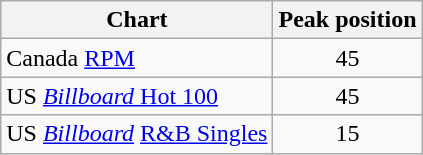<table class="wikitable">
<tr>
<th>Chart</th>
<th>Peak position</th>
</tr>
<tr>
<td>Canada <a href='#'>RPM</a></td>
<td align="center">45</td>
</tr>
<tr>
<td>US <a href='#'><em>Billboard</em> Hot 100</a></td>
<td align="center">45</td>
</tr>
<tr>
<td>US <em><a href='#'>Billboard</a></em> <a href='#'>R&B Singles</a></td>
<td align="center">15</td>
</tr>
</table>
